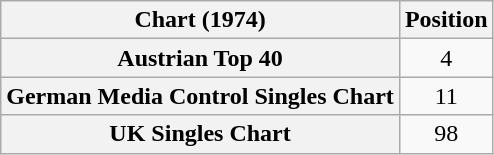<table class="wikitable sortable plainrowheaders">
<tr>
<th>Chart (1974)</th>
<th>Position</th>
</tr>
<tr>
<th scope="row">Austrian Top 40</th>
<td style="text-align:center;">4</td>
</tr>
<tr>
<th scope="row">German Media Control Singles Chart</th>
<td style="text-align:center;">11</td>
</tr>
<tr>
<th scope="row">UK Singles Chart</th>
<td style="text-align:center;">98</td>
</tr>
</table>
